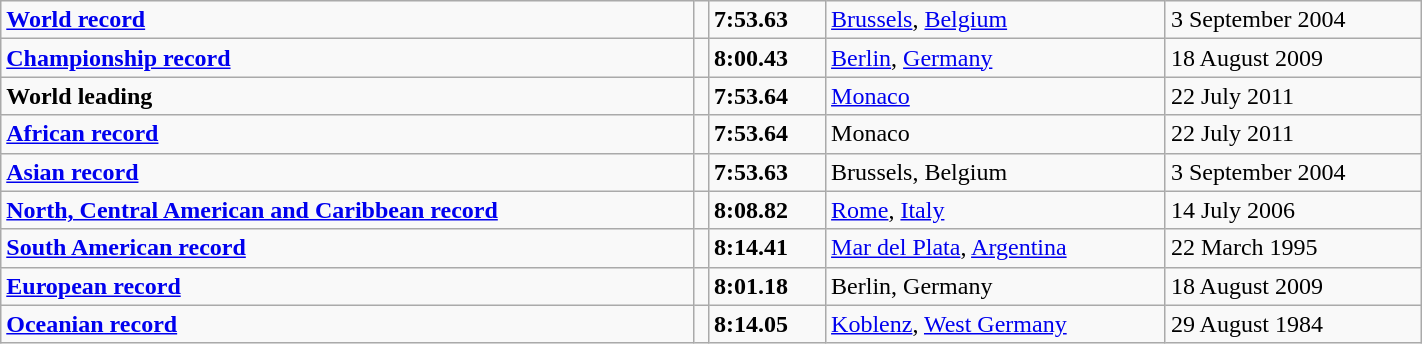<table class="wikitable" width=75%>
<tr>
<td><strong><a href='#'>World record</a></strong></td>
<td></td>
<td><strong>7:53.63</strong></td>
<td><a href='#'>Brussels</a>, <a href='#'>Belgium</a></td>
<td>3 September 2004</td>
</tr>
<tr>
<td><strong><a href='#'>Championship record</a></strong></td>
<td></td>
<td><strong>8:00.43</strong></td>
<td><a href='#'>Berlin</a>, <a href='#'>Germany</a></td>
<td>18 August 2009</td>
</tr>
<tr>
<td><strong>World leading</strong></td>
<td></td>
<td><strong>7:53.64</strong></td>
<td><a href='#'>Monaco</a></td>
<td>22 July 2011</td>
</tr>
<tr>
<td><strong><a href='#'>African record</a></strong></td>
<td></td>
<td><strong>7:53.64</strong></td>
<td>Monaco</td>
<td>22 July 2011</td>
</tr>
<tr>
<td><strong><a href='#'>Asian record</a></strong></td>
<td></td>
<td><strong>7:53.63</strong></td>
<td>Brussels, Belgium</td>
<td>3 September 2004</td>
</tr>
<tr>
<td><strong><a href='#'>North, Central American and Caribbean record</a></strong></td>
<td></td>
<td><strong>8:08.82</strong></td>
<td><a href='#'>Rome</a>, <a href='#'>Italy</a></td>
<td>14 July 2006</td>
</tr>
<tr>
<td><strong><a href='#'>South American record</a></strong></td>
<td></td>
<td><strong>8:14.41</strong></td>
<td><a href='#'>Mar del Plata</a>, <a href='#'>Argentina</a></td>
<td>22 March 1995</td>
</tr>
<tr>
<td><strong><a href='#'>European record</a></strong></td>
<td></td>
<td><strong>8:01.18</strong></td>
<td>Berlin, Germany</td>
<td>18 August 2009</td>
</tr>
<tr>
<td><strong><a href='#'>Oceanian record</a></strong></td>
<td></td>
<td><strong>8:14.05</strong></td>
<td><a href='#'>Koblenz</a>, <a href='#'>West Germany</a></td>
<td>29 August 1984</td>
</tr>
</table>
